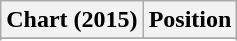<table class="wikitable sortable plainrowheaders" style="text-align:center">
<tr>
<th scope="col">Chart (2015)</th>
<th scope="col">Position</th>
</tr>
<tr>
</tr>
<tr>
</tr>
</table>
